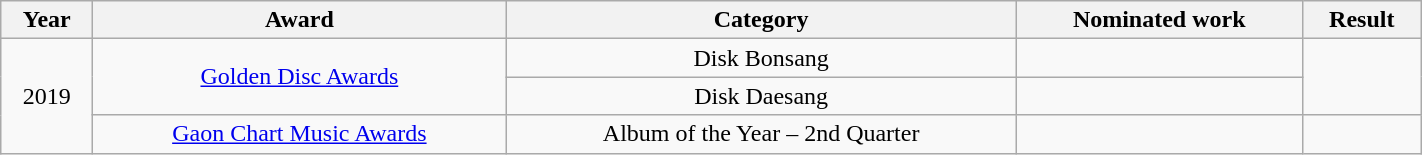<table width="75%" class="wikitable" style="text-align:center">
<tr>
<th>Year</th>
<th>Award</th>
<th>Category</th>
<th>Nominated work</th>
<th>Result</th>
</tr>
<tr>
<td align="center" rowspan="3">2019</td>
<td align="center" rowspan="2"><a href='#'>Golden Disc Awards</a></td>
<td align="center">Disk Bonsang</td>
<td></td>
<td align="center" rowspan="2"></td>
</tr>
<tr>
<td align="center">Disk Daesang</td>
<td></td>
</tr>
<tr>
<td align="center"><a href='#'>Gaon Chart Music Awards</a></td>
<td align="center">Album of the Year – 2nd Quarter</td>
<td></td>
<td align="center"></td>
</tr>
</table>
